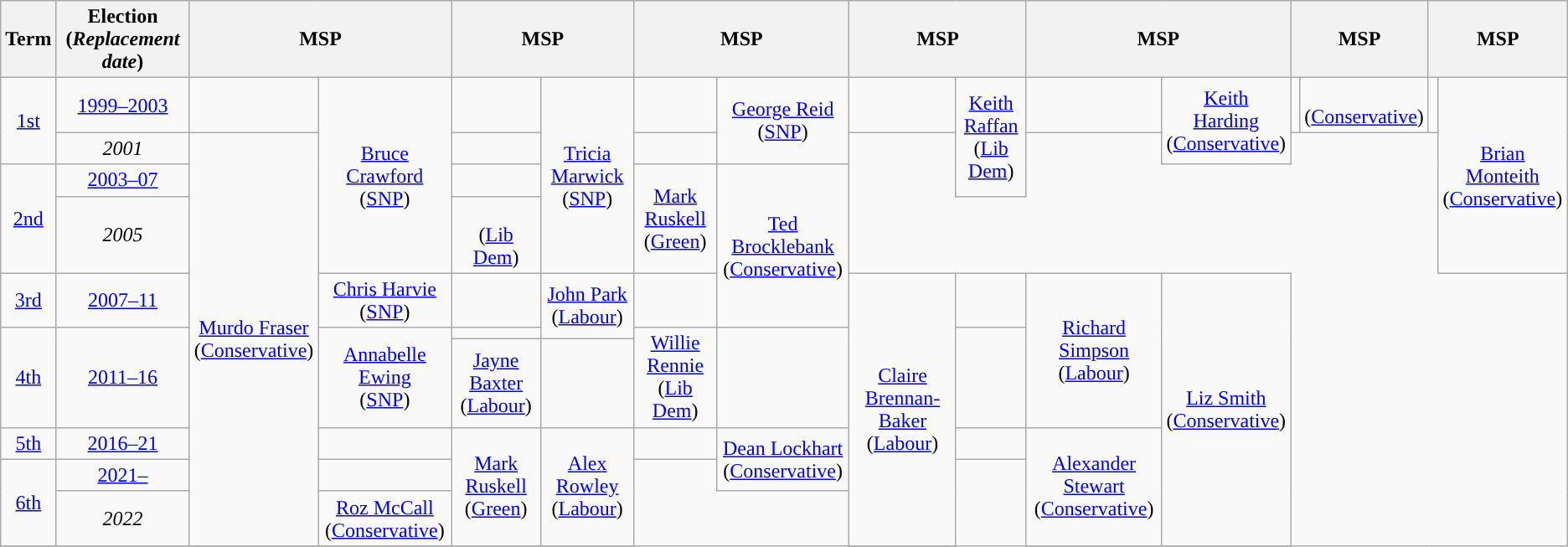<table class="wikitable" style="text-align:center">
<tr>
<th>Term</th>
<th>Election<br>(<em>Replacement date</em>)</th>
<th colspan="2">MSP</th>
<th colspan="2">MSP</th>
<th colspan="2">MSP</th>
<th colspan="2">MSP</th>
<th colspan="2">MSP</th>
<th colspan="2">MSP</th>
<th colspan="2">MSP</th>
</tr>
<tr>
<td rowspan="2"><a href='#'>1st</a></td>
<td><a href='#'>1999–2003</a></td>
<td></td>
<td rowspan="4"><a href='#'>Bruce Crawford</a> <br>(<a href='#'>SNP</a>)</td>
<td></td>
<td rowspan="4"><a href='#'>Tricia Marwick</a><br>(<a href='#'>SNP</a>)</td>
<td></td>
<td rowspan="2"><a href='#'>George Reid</a><br>(<a href='#'>SNP</a>)</td>
<td></td>
<td rowspan="3"><a href='#'>Keith<br> Raffan</a><br>(<a href='#'>Lib Dem</a>)</td>
<td></td>
<td rowspan="2"><a href='#'>Keith<br> Harding</a><br>(<a href='#'>Conservative</a>)</td>
<td></td>
<td><br>(<a href='#'>Conservative</a>)</td>
<td></td>
<td rowspan="4"><a href='#'>Brian Monteith</a><br>(<a href='#'>Conservative</a>)</td>
</tr>
<tr>
<td><em>2001</em></td>
<td rowspan="9"><a href='#'>Murdo Fraser</a><br>(<a href='#'>Conservative</a>)</td>
</tr>
<tr>
<td rowspan="2"><a href='#'>2nd</a></td>
<td><a href='#'>2003–07</a></td>
<td></td>
<td rowspan="2"><a href='#'>Mark Ruskell</a><br>(<a href='#'>Green</a>)</td>
<td rowspan="3"><a href='#'>Ted Brocklebank</a><br>(<a href='#'>Conservative</a>)</td>
</tr>
<tr>
<td><em>2005</em></td>
<td><br>(<a href='#'>Lib Dem</a>)</td>
</tr>
<tr>
<td><a href='#'>3rd</a></td>
<td><a href='#'>2007–11</a></td>
<td><a href='#'>Chris Harvie</a><br>(<a href='#'>SNP</a>)</td>
<td></td>
<td rowspan="2"><a href='#'>John Park</a><br>(<a href='#'>Labour</a>)</td>
<td></td>
<td rowspan="6"><a href='#'>Claire Brennan-Baker</a><br>(<a href='#'>Labour</a>)</td>
<td></td>
<td rowspan="3"><a href='#'>Richard Simpson</a><br>(<a href='#'>Labour</a>)</td>
<td rowspan="6"><a href='#'>Liz Smith</a><br>(<a href='#'>Conservative</a>)</td>
</tr>
<tr>
<td rowspan="2"><a href='#'>4th</a></td>
<td rowspan="2"><a href='#'>2011–16</a></td>
<td rowspan="2"><a href='#'>Annabelle Ewing</a><br>(<a href='#'>SNP</a>)</td>
<td></td>
<td rowspan="2"><a href='#'>Willie Rennie</a><br>(<a href='#'>Lib Dem</a>)</td>
</tr>
<tr>
<td><a href='#'>Jayne Baxter</a><br>(<a href='#'>Labour</a>)</td>
</tr>
<tr>
<td><a href='#'>5th</a></td>
<td><a href='#'>2016–21</a></td>
<td></td>
<td rowspan="3"><a href='#'>Mark Ruskell</a><br>(<a href='#'>Green</a>)</td>
<td rowspan="3"><a href='#'>Alex Rowley</a><br>(<a href='#'>Labour</a>)</td>
<td></td>
<td rowspan="2"><a href='#'>Dean Lockhart</a><br>(<a href='#'>Conservative</a>)</td>
<td></td>
<td rowspan="3"><a href='#'>Alexander Stewart</a><br>(<a href='#'>Conservative</a>)</td>
</tr>
<tr>
<td rowspan="2"><a href='#'>6th</a></td>
<td><a href='#'>2021–</a></td>
</tr>
<tr>
<td><em>2022</em></td>
<td><a href='#'>Roz McCall</a><br>(<a href='#'>Conservative</a>)</td>
</tr>
<tr>
</tr>
</table>
